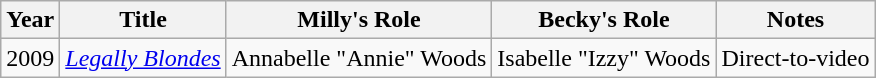<table class="wikitable">
<tr>
<th>Year</th>
<th>Title</th>
<th>Milly's Role</th>
<th>Becky's Role</th>
<th>Notes</th>
</tr>
<tr>
<td>2009</td>
<td><em><a href='#'>Legally Blondes</a></em></td>
<td>Annabelle "Annie" Woods</td>
<td>Isabelle "Izzy" Woods</td>
<td>Direct-to-video</td>
</tr>
</table>
